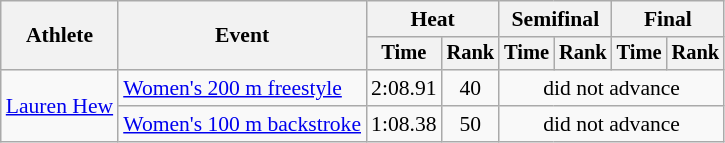<table class=wikitable style="font-size:90%">
<tr>
<th rowspan="2">Athlete</th>
<th rowspan="2">Event</th>
<th colspan="2">Heat</th>
<th colspan="2">Semifinal</th>
<th colspan="2">Final</th>
</tr>
<tr style="font-size:95%">
<th>Time</th>
<th>Rank</th>
<th>Time</th>
<th>Rank</th>
<th>Time</th>
<th>Rank</th>
</tr>
<tr align=center>
<td align=left rowspan=2><a href='#'>Lauren Hew</a></td>
<td align=left><a href='#'>Women's 200 m freestyle</a></td>
<td>2:08.91</td>
<td>40</td>
<td colspan=4>did not advance</td>
</tr>
<tr align=center>
<td align=left><a href='#'>Women's 100 m backstroke</a></td>
<td>1:08.38</td>
<td>50</td>
<td colspan=4>did not advance</td>
</tr>
</table>
